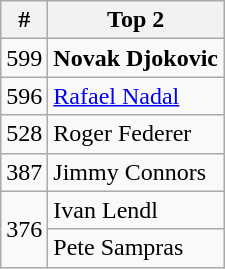<table class="wikitable" style="display:inline-table;">
<tr>
<th>#</th>
<th>Top 2</th>
</tr>
<tr>
<td>599</td>
<td> <strong>Novak Djokovic</strong></td>
</tr>
<tr>
<td>596</td>
<td> <a href='#'>Rafael Nadal</a></td>
</tr>
<tr>
<td>528</td>
<td> Roger Federer</td>
</tr>
<tr>
<td>387</td>
<td> Jimmy Connors</td>
</tr>
<tr>
<td rowspan=2>376</td>
<td> Ivan Lendl</td>
</tr>
<tr>
<td> Pete Sampras</td>
</tr>
</table>
